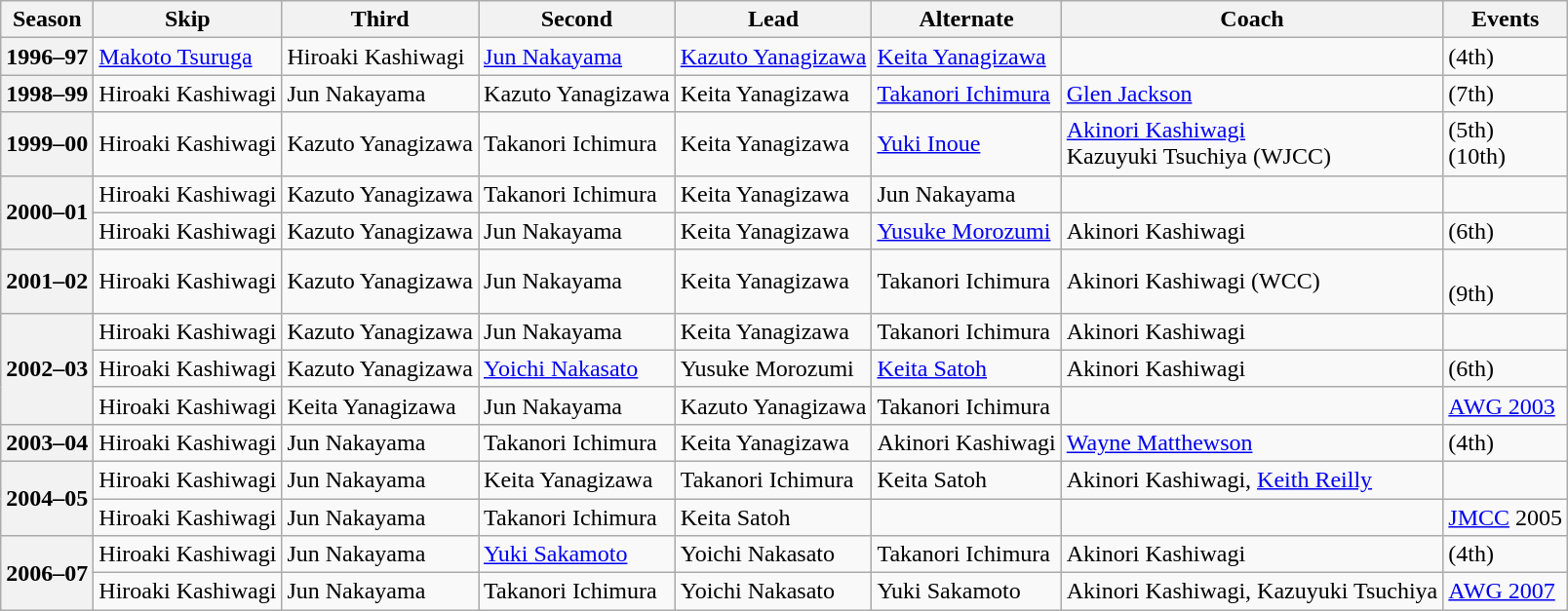<table class="wikitable">
<tr>
<th scope="col">Season</th>
<th scope="col">Skip</th>
<th scope="col">Third</th>
<th scope="col">Second</th>
<th scope="col">Lead</th>
<th scope="col">Alternate</th>
<th scope="col">Coach</th>
<th scope="col">Events</th>
</tr>
<tr>
<th scope="row">1996–97</th>
<td><a href='#'>Makoto Tsuruga</a></td>
<td>Hiroaki Kashiwagi</td>
<td><a href='#'>Jun Nakayama</a></td>
<td><a href='#'>Kazuto Yanagizawa</a></td>
<td><a href='#'>Keita Yanagizawa</a></td>
<td></td>
<td> (4th)</td>
</tr>
<tr>
<th scope="row">1998–99</th>
<td>Hiroaki Kashiwagi</td>
<td>Jun Nakayama</td>
<td>Kazuto Yanagizawa</td>
<td>Keita Yanagizawa</td>
<td><a href='#'>Takanori Ichimura</a></td>
<td><a href='#'>Glen Jackson</a></td>
<td> (7th)</td>
</tr>
<tr>
<th scope="row">1999–00</th>
<td>Hiroaki Kashiwagi</td>
<td>Kazuto Yanagizawa</td>
<td>Takanori Ichimura</td>
<td>Keita Yanagizawa</td>
<td><a href='#'>Yuki Inoue</a></td>
<td><a href='#'>Akinori Kashiwagi</a><br>Kazuyuki Tsuchiya (WJCC)</td>
<td> (5th)<br> (10th)</td>
</tr>
<tr>
<th scope="row" rowspan=2>2000–01</th>
<td>Hiroaki Kashiwagi</td>
<td>Kazuto Yanagizawa</td>
<td>Takanori Ichimura</td>
<td>Keita Yanagizawa</td>
<td>Jun Nakayama</td>
<td></td>
<td> </td>
</tr>
<tr>
<td>Hiroaki Kashiwagi</td>
<td>Kazuto Yanagizawa</td>
<td>Jun Nakayama</td>
<td>Keita Yanagizawa</td>
<td><a href='#'>Yusuke Morozumi</a></td>
<td>Akinori Kashiwagi</td>
<td> (6th)</td>
</tr>
<tr>
<th scope="row">2001–02</th>
<td>Hiroaki Kashiwagi</td>
<td>Kazuto Yanagizawa</td>
<td>Jun Nakayama</td>
<td>Keita Yanagizawa</td>
<td>Takanori Ichimura</td>
<td>Akinori Kashiwagi (WCC)</td>
<td> <br> (9th)</td>
</tr>
<tr>
<th scope="row" rowspan=3>2002–03</th>
<td>Hiroaki Kashiwagi</td>
<td>Kazuto Yanagizawa</td>
<td>Jun Nakayama</td>
<td>Keita Yanagizawa</td>
<td>Takanori Ichimura</td>
<td>Akinori Kashiwagi</td>
<td> </td>
</tr>
<tr>
<td>Hiroaki Kashiwagi</td>
<td>Kazuto Yanagizawa</td>
<td><a href='#'>Yoichi Nakasato</a></td>
<td>Yusuke Morozumi</td>
<td><a href='#'>Keita Satoh</a></td>
<td>Akinori Kashiwagi</td>
<td> (6th)</td>
</tr>
<tr>
<td>Hiroaki Kashiwagi</td>
<td>Keita Yanagizawa</td>
<td>Jun Nakayama</td>
<td>Kazuto Yanagizawa</td>
<td>Takanori Ichimura</td>
<td></td>
<td><a href='#'>AWG 2003</a> </td>
</tr>
<tr>
<th scope="row">2003–04</th>
<td>Hiroaki Kashiwagi</td>
<td>Jun Nakayama</td>
<td>Takanori Ichimura</td>
<td>Keita Yanagizawa</td>
<td>Akinori Kashiwagi</td>
<td><a href='#'>Wayne Matthewson</a></td>
<td> (4th)</td>
</tr>
<tr>
<th scope="row" rowspan=2>2004–05</th>
<td>Hiroaki Kashiwagi</td>
<td>Jun Nakayama</td>
<td>Keita Yanagizawa</td>
<td>Takanori Ichimura</td>
<td>Keita Satoh</td>
<td>Akinori Kashiwagi, <a href='#'>Keith Reilly</a></td>
<td> </td>
</tr>
<tr>
<td>Hiroaki Kashiwagi</td>
<td>Jun Nakayama</td>
<td>Takanori Ichimura</td>
<td>Keita Satoh</td>
<td></td>
<td></td>
<td><a href='#'>JMCC</a> 2005 </td>
</tr>
<tr>
<th scope="row" rowspan=2>2006–07</th>
<td>Hiroaki Kashiwagi</td>
<td>Jun Nakayama</td>
<td><a href='#'>Yuki Sakamoto</a></td>
<td>Yoichi Nakasato</td>
<td>Takanori Ichimura</td>
<td>Akinori Kashiwagi</td>
<td> (4th)</td>
</tr>
<tr>
<td>Hiroaki Kashiwagi</td>
<td>Jun Nakayama</td>
<td>Takanori Ichimura</td>
<td>Yoichi Nakasato</td>
<td>Yuki Sakamoto</td>
<td>Akinori Kashiwagi, Kazuyuki Tsuchiya</td>
<td><a href='#'>AWG 2007</a> </td>
</tr>
</table>
